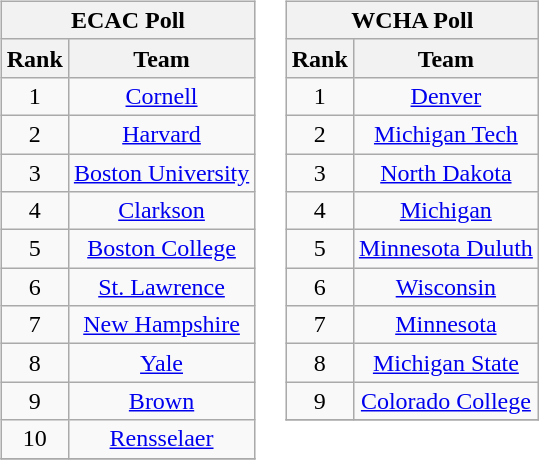<table>
<tr style="vertical-align:top;">
<td><br><table class="wikitable" style="text-align:center;">
<tr>
<th colspan=2><strong>ECAC Poll</strong></th>
</tr>
<tr>
<th>Rank</th>
<th>Team</th>
</tr>
<tr>
<td>1</td>
<td><a href='#'>Cornell</a></td>
</tr>
<tr>
<td>2</td>
<td><a href='#'>Harvard</a></td>
</tr>
<tr>
<td>3</td>
<td><a href='#'>Boston University</a></td>
</tr>
<tr>
<td>4</td>
<td><a href='#'>Clarkson</a></td>
</tr>
<tr>
<td>5</td>
<td><a href='#'>Boston College</a></td>
</tr>
<tr>
<td>6</td>
<td><a href='#'>St. Lawrence</a></td>
</tr>
<tr>
<td>7</td>
<td><a href='#'>New Hampshire</a></td>
</tr>
<tr>
<td>8</td>
<td><a href='#'>Yale</a></td>
</tr>
<tr>
<td>9</td>
<td><a href='#'>Brown</a></td>
</tr>
<tr>
<td>10</td>
<td><a href='#'>Rensselaer</a></td>
</tr>
<tr>
</tr>
</table>
</td>
<td><br><table class="wikitable" style="text-align:center;">
<tr>
<th colspan=2><strong>WCHA Poll</strong></th>
</tr>
<tr>
<th>Rank</th>
<th>Team</th>
</tr>
<tr>
<td>1</td>
<td><a href='#'>Denver</a></td>
</tr>
<tr>
<td>2</td>
<td><a href='#'>Michigan Tech</a></td>
</tr>
<tr>
<td>3</td>
<td><a href='#'>North Dakota</a></td>
</tr>
<tr>
<td>4</td>
<td><a href='#'>Michigan</a></td>
</tr>
<tr>
<td>5</td>
<td><a href='#'>Minnesota Duluth</a></td>
</tr>
<tr>
<td>6</td>
<td><a href='#'>Wisconsin</a></td>
</tr>
<tr>
<td>7</td>
<td><a href='#'>Minnesota</a></td>
</tr>
<tr>
<td>8</td>
<td><a href='#'>Michigan State</a></td>
</tr>
<tr>
<td>9</td>
<td><a href='#'>Colorado College</a></td>
</tr>
<tr>
</tr>
</table>
</td>
</tr>
</table>
